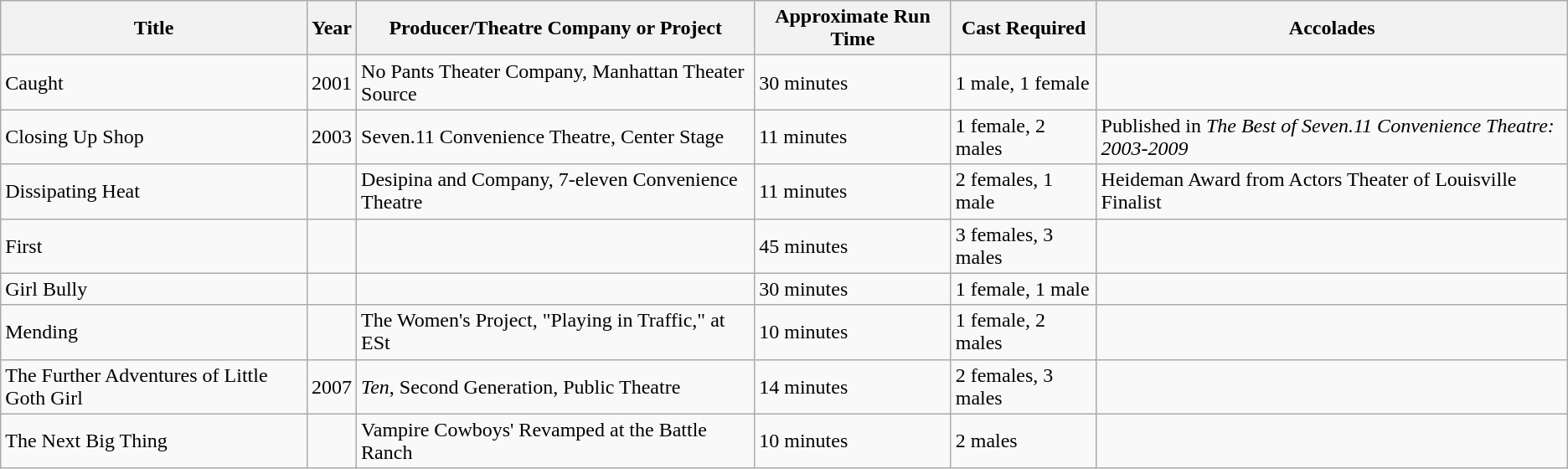<table class="wikitable">
<tr>
<th>Title</th>
<th>Year</th>
<th>Producer/Theatre Company or Project</th>
<th>Approximate Run Time</th>
<th>Cast Required</th>
<th>Accolades</th>
</tr>
<tr>
<td>Caught</td>
<td>2001</td>
<td>No Pants Theater Company, Manhattan Theater Source</td>
<td>30 minutes</td>
<td>1 male, 1 female</td>
<td></td>
</tr>
<tr>
<td>Closing Up Shop</td>
<td>2003</td>
<td>Seven.11 Convenience Theatre, Center Stage</td>
<td>11 minutes</td>
<td>1 female, 2 males</td>
<td>Published in <em>The Best of Seven.11 Convenience Theatre: 2003-2009</em></td>
</tr>
<tr>
<td>Dissipating Heat</td>
<td></td>
<td>Desipina and Company, 7-eleven Convenience Theatre</td>
<td>11 minutes</td>
<td>2 females, 1 male</td>
<td>Heideman Award from Actors Theater of Louisville Finalist</td>
</tr>
<tr>
<td>First</td>
<td></td>
<td></td>
<td>45 minutes</td>
<td>3 females, 3 males</td>
<td></td>
</tr>
<tr>
<td>Girl Bully</td>
<td></td>
<td></td>
<td>30 minutes</td>
<td>1 female, 1 male</td>
<td></td>
</tr>
<tr>
<td>Mending</td>
<td></td>
<td>The Women's Project, "Playing in Traffic," at ESt</td>
<td>10 minutes</td>
<td>1 female, 2 males</td>
<td></td>
</tr>
<tr>
<td>The Further Adventures of Little Goth Girl</td>
<td>2007</td>
<td><em>Ten</em>, Second Generation, Public Theatre</td>
<td>14 minutes</td>
<td>2 females, 3 males</td>
<td></td>
</tr>
<tr>
<td>The Next Big Thing</td>
<td></td>
<td>Vampire Cowboys' Revamped at the Battle Ranch</td>
<td>10 minutes</td>
<td>2 males</td>
<td></td>
</tr>
</table>
